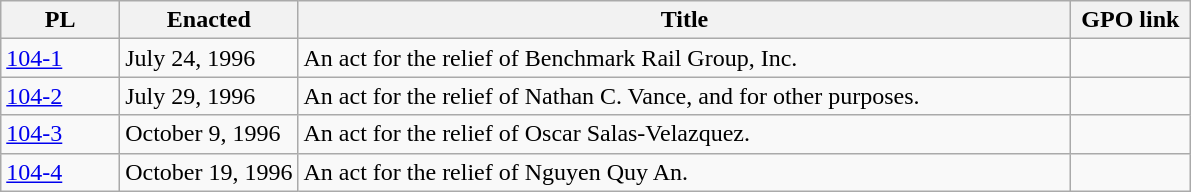<table class=wikitable>
<tr valign=bottom>
<th width="10%">PL</th>
<th width="15%">Enacted</th>
<th width="65%">Title</th>
<th width="10%">GPO link</th>
</tr>
<tr>
<td><a href='#'>104-1</a></td>
<td>July 24, 1996</td>
<td>An act for the relief of Benchmark Rail Group, Inc.</td>
<td></td>
</tr>
<tr>
<td><a href='#'>104-2</a></td>
<td>July 29, 1996</td>
<td>An act for the relief of Nathan C. Vance, and for other purposes.</td>
<td></td>
</tr>
<tr>
<td><a href='#'>104-3</a></td>
<td>October 9, 1996</td>
<td>An act for the relief of Oscar Salas-Velazquez.</td>
<td></td>
</tr>
<tr>
<td><a href='#'>104-4</a></td>
<td>October 19, 1996</td>
<td>An act for the relief of Nguyen Quy An.</td>
<td></td>
</tr>
</table>
